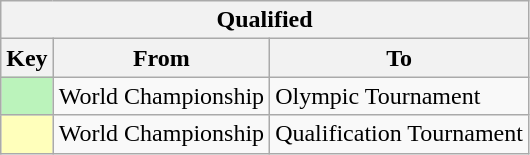<table class="wikitable">
<tr>
<th colspan=3>Qualified</th>
</tr>
<tr>
<th>Key</th>
<th>From</th>
<th>To</th>
</tr>
<tr>
<td bgcolor=#BBF3BB></td>
<td>World Championship</td>
<td>Olympic Tournament</td>
</tr>
<tr>
<td bgcolor=#FFFFBB></td>
<td>World Championship</td>
<td>Qualification Tournament</td>
</tr>
</table>
